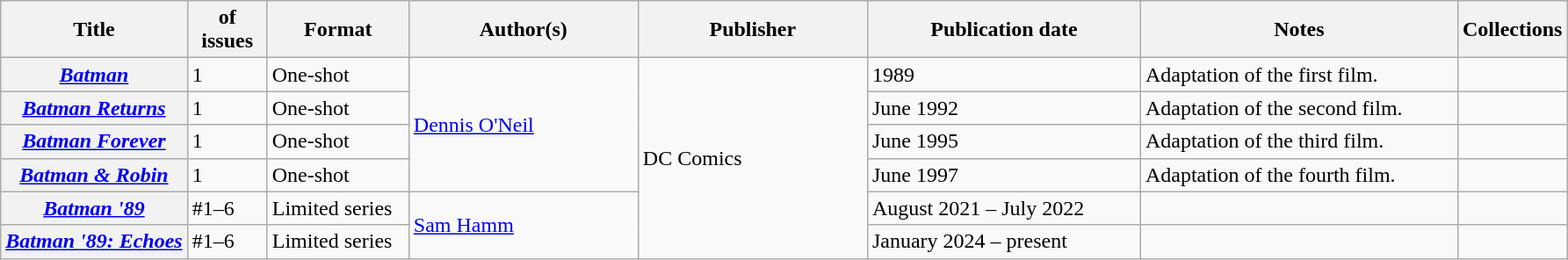<table class="wikitable">
<tr>
<th>Title</th>
<th style="width:40pt"> of issues</th>
<th style="width:75pt">Format</th>
<th style="width:125pt">Author(s)</th>
<th style="width:125pt">Publisher</th>
<th style="width:150pt">Publication date</th>
<th style="width:175pt">Notes</th>
<th>Collections</th>
</tr>
<tr>
<th><em><a href='#'>Batman</a></em></th>
<td>1</td>
<td>One-shot</td>
<td rowspan="4"><a href='#'>Dennis O'Neil</a></td>
<td rowspan="6">DC Comics</td>
<td>1989</td>
<td>Adaptation of the first film.</td>
<td></td>
</tr>
<tr>
<th><em><a href='#'>Batman Returns</a></em></th>
<td>1</td>
<td>One-shot</td>
<td>June 1992</td>
<td>Adaptation of the second film.</td>
<td></td>
</tr>
<tr>
<th><em><a href='#'>Batman Forever</a></em></th>
<td>1</td>
<td>One-shot</td>
<td>June 1995</td>
<td>Adaptation of the third film.</td>
<td></td>
</tr>
<tr>
<th><em><a href='#'>Batman & Robin</a></em></th>
<td>1</td>
<td>One-shot</td>
<td>June 1997</td>
<td>Adaptation of the fourth film.</td>
<td></td>
</tr>
<tr>
<th><em><a href='#'>Batman '89</a></em></th>
<td>#1–6</td>
<td>Limited series</td>
<td rowspan="2"><a href='#'>Sam Hamm</a></td>
<td>August 2021 – July 2022</td>
<td></td>
<td></td>
</tr>
<tr>
<th><em><a href='#'>Batman '89: Echoes</a></em></th>
<td>#1–6</td>
<td>Limited series</td>
<td>January 2024 – present</td>
<td></td>
<td></td>
</tr>
</table>
